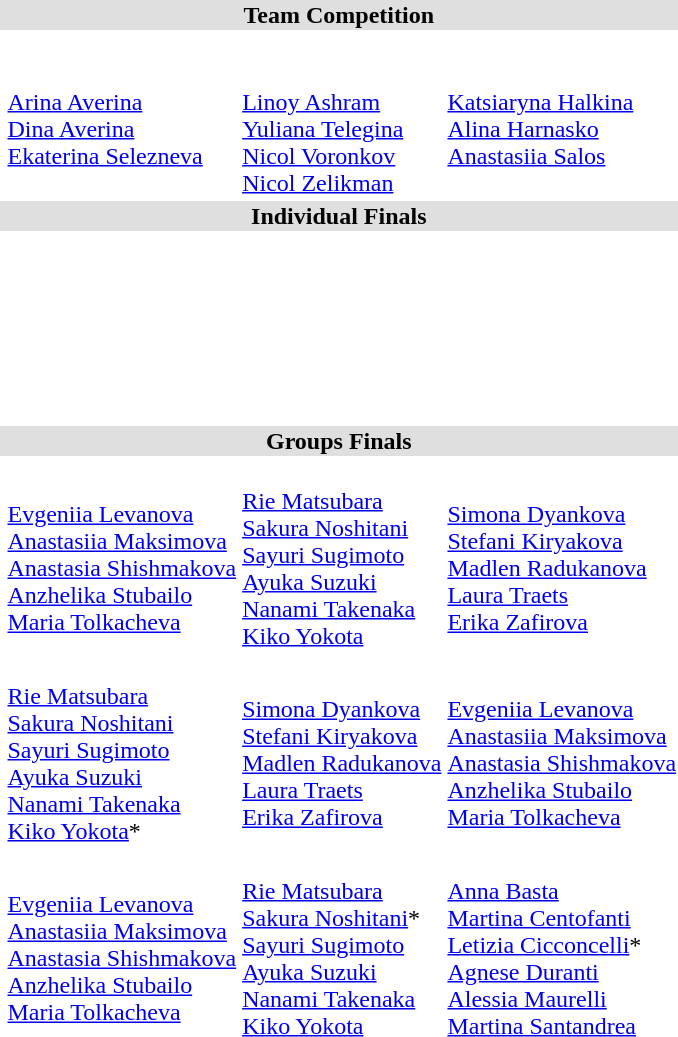<table>
<tr bgcolor="#DFDFDF">
<td colspan="4" align="center"><strong>Team Competition</strong></td>
</tr>
<tr>
<th scope=row style="text-align:left"><br></th>
<td valign="top"><br><br><a href='#'>Arina Averina</a><br>
<a href='#'>Dina Averina</a><br>
<a href='#'>Ekaterina Selezneva</a><br></td>
<td valign="top"><br><br><a href='#'>Linoy Ashram</a><br>
<a href='#'>Yuliana Telegina</a><br>
<a href='#'>Nicol Voronkov</a><br>
<a href='#'>Nicol Zelikman</a><br></td>
<td valign="top"><br><br><a href='#'>Katsiaryna Halkina</a><br>
<a href='#'>Alina Harnasko</a><br>
<a href='#'>Anastasiia Salos</a><br></td>
</tr>
<tr bgcolor="#DFDFDF">
<td colspan="4" align="center"><strong>Individual Finals</strong></td>
</tr>
<tr>
<th scope=row style="text-align:left"><br></th>
<td></td>
<td></td>
<td></td>
</tr>
<tr>
<th scope=row style="text-align:left"><br></th>
<td></td>
<td></td>
<td></td>
</tr>
<tr>
<th scope=row style="text-align:left"><br><br></th>
<td></td>
<td></td>
<td></td>
</tr>
<tr>
<th scope=row style="text-align:left"><br></th>
<td></td>
<td></td>
<td></td>
</tr>
<tr>
<th scope=row style="text-align:left"><br></th>
<td></td>
<td></td>
<td></td>
</tr>
<tr bgcolor="#DFDFDF">
<td colspan="4" align="center"><strong>Groups Finals</strong></td>
</tr>
<tr>
<th scope=row style="text-align:left"><br></th>
<td> <br><a href='#'>Evgeniia Levanova</a><br><a href='#'>Anastasiia Maksimova</a><br><a href='#'>Anastasia Shishmakova</a><br><a href='#'>Anzhelika Stubailo</a><br><a href='#'>Maria Tolkacheva</a></td>
<td> <br><a href='#'>Rie Matsubara</a><br><a href='#'>Sakura Noshitani</a><br><a href='#'>Sayuri Sugimoto</a><br><a href='#'>Ayuka Suzuki</a><br><a href='#'>Nanami Takenaka</a><br><a href='#'>Kiko Yokota</a></td>
<td> <br><a href='#'>Simona Dyankova</a><br><a href='#'>Stefani Kiryakova</a><br><a href='#'>Madlen Radukanova</a><br><a href='#'>Laura Traets</a><br><a href='#'>Erika Zafirova</a></td>
</tr>
<tr>
<th scope=row style="text-align:left"><br><br></th>
<td> <br><a href='#'>Rie Matsubara</a><br><a href='#'>Sakura Noshitani</a><br><a href='#'>Sayuri Sugimoto</a><br><a href='#'>Ayuka Suzuki</a><br><a href='#'>Nanami Takenaka</a><br><a href='#'>Kiko Yokota</a>*</td>
<td> <br><a href='#'>Simona Dyankova</a><br><a href='#'>Stefani Kiryakova</a><br><a href='#'>Madlen Radukanova</a><br><a href='#'>Laura Traets</a><br><a href='#'>Erika Zafirova</a></td>
<td> <br><a href='#'>Evgeniia Levanova</a><br><a href='#'>Anastasiia Maksimova</a><br><a href='#'>Anastasia Shishmakova</a><br><a href='#'>Anzhelika Stubailo</a><br><a href='#'>Maria Tolkacheva</a></td>
</tr>
<tr>
<th scope=row style="text-align:left"><br><br></th>
<td> <br><a href='#'>Evgeniia Levanova</a><br><a href='#'>Anastasiia Maksimova</a><br><a href='#'>Anastasia Shishmakova</a><br><a href='#'>Anzhelika Stubailo</a><br><a href='#'>Maria Tolkacheva</a></td>
<td> <br><a href='#'>Rie Matsubara</a><br><a href='#'>Sakura Noshitani</a>*<br><a href='#'>Sayuri Sugimoto</a><br><a href='#'>Ayuka Suzuki</a><br><a href='#'>Nanami Takenaka</a><br><a href='#'>Kiko Yokota</a></td>
<td> <br><a href='#'>Anna Basta</a><br><a href='#'>Martina Centofanti</a><br><a href='#'>Letizia Cicconcelli</a>*<br><a href='#'>Agnese Duranti</a><br><a href='#'>Alessia Maurelli</a><br><a href='#'>Martina Santandrea</a></td>
</tr>
</table>
